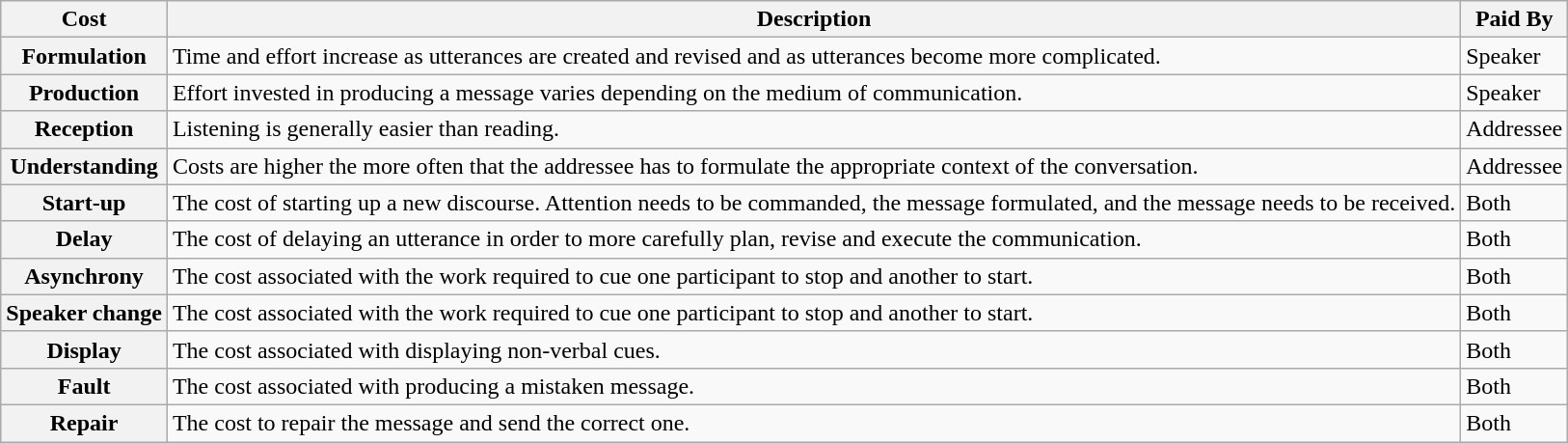<table class=wikitable>
<tr>
<th scope="col">Cost</th>
<th scope="col">Description</th>
<th scope="col">Paid By</th>
</tr>
<tr>
<th align="center">Formulation</th>
<td>Time and effort increase as utterances are created and revised and as utterances become more complicated.</td>
<td>Speaker</td>
</tr>
<tr>
<th align="center">Production</th>
<td>Effort invested in producing a message varies depending on the medium of communication.</td>
<td>Speaker</td>
</tr>
<tr>
<th align="center">Reception</th>
<td>Listening is generally easier than reading.</td>
<td>Addressee</td>
</tr>
<tr>
<th align="center">Understanding</th>
<td>Costs are higher the more often that the addressee has to formulate the appropriate context of the conversation.</td>
<td>Addressee</td>
</tr>
<tr>
<th align="center">Start-up</th>
<td>The cost of starting up a new discourse. Attention needs to be commanded, the message formulated, and the message needs to be received.</td>
<td>Both</td>
</tr>
<tr>
<th align="center">Delay</th>
<td>The cost of delaying an utterance in order to more carefully plan, revise and execute the communication.</td>
<td>Both</td>
</tr>
<tr>
<th align="center">Asynchrony</th>
<td>The cost associated with the work required to cue one participant to stop and another to start.</td>
<td>Both</td>
</tr>
<tr>
<th align="center">Speaker change</th>
<td>The cost associated with the work required to cue one participant to stop and another to start.</td>
<td>Both</td>
</tr>
<tr>
<th align="center">Display</th>
<td>The cost associated with displaying non-verbal cues.</td>
<td>Both</td>
</tr>
<tr>
<th align="center">Fault</th>
<td>The cost associated with producing a mistaken message.</td>
<td>Both</td>
</tr>
<tr>
<th align="center">Repair</th>
<td>The cost to repair the message and send the correct one.</td>
<td>Both</td>
</tr>
</table>
